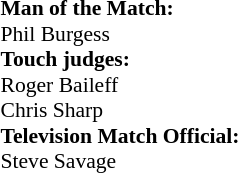<table width=100% style="font-size: 90%">
<tr>
<td><br><br><strong>Man of the Match:</strong>
<br> Phil Burgess
<br><strong>Touch judges:</strong>
<br> Roger Baileff
<br> Chris Sharp
<br><strong>Television Match Official:</strong>
<br> Steve Savage</td>
</tr>
</table>
